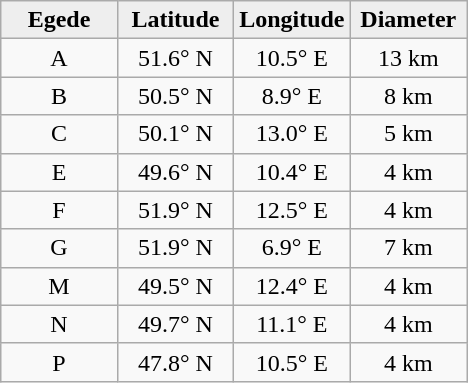<table class="wikitable">
<tr>
<th width="25%" style="background:#eeeeee;">Egede</th>
<th width="25%" style="background:#eeeeee;">Latitude</th>
<th width="25%" style="background:#eeeeee;">Longitude</th>
<th width="25%" style="background:#eeeeee;">Diameter</th>
</tr>
<tr>
<td align="center">A</td>
<td align="center">51.6° N</td>
<td align="center">10.5° E</td>
<td align="center">13 km</td>
</tr>
<tr>
<td align="center">B</td>
<td align="center">50.5° N</td>
<td align="center">8.9° E</td>
<td align="center">8 km</td>
</tr>
<tr>
<td align="center">C</td>
<td align="center">50.1° N</td>
<td align="center">13.0° E</td>
<td align="center">5 km</td>
</tr>
<tr>
<td align="center">E</td>
<td align="center">49.6° N</td>
<td align="center">10.4° E</td>
<td align="center">4 km</td>
</tr>
<tr>
<td align="center">F</td>
<td align="center">51.9° N</td>
<td align="center">12.5° E</td>
<td align="center">4 km</td>
</tr>
<tr>
<td align="center">G</td>
<td align="center">51.9° N</td>
<td align="center">6.9° E</td>
<td align="center">7 km</td>
</tr>
<tr>
<td align="center">M</td>
<td align="center">49.5° N</td>
<td align="center">12.4° E</td>
<td align="center">4 km</td>
</tr>
<tr>
<td align="center">N</td>
<td align="center">49.7° N</td>
<td align="center">11.1° E</td>
<td align="center">4 km</td>
</tr>
<tr>
<td align="center">P</td>
<td align="center">47.8° N</td>
<td align="center">10.5° E</td>
<td align="center">4 km</td>
</tr>
</table>
